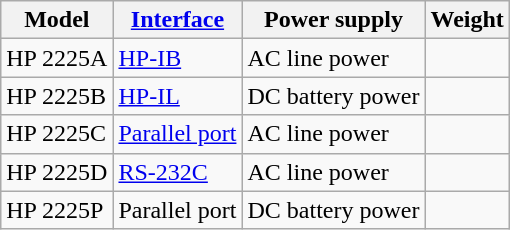<table class="wikitable">
<tr>
<th>Model</th>
<th><a href='#'>Interface</a></th>
<th>Power supply</th>
<th>Weight</th>
</tr>
<tr>
<td>HP 2225A</td>
<td><a href='#'>HP-IB</a></td>
<td>AC line power</td>
<td></td>
</tr>
<tr>
<td>HP 2225B</td>
<td><a href='#'>HP-IL</a></td>
<td>DC battery power</td>
<td></td>
</tr>
<tr>
<td>HP 2225C</td>
<td><a href='#'>Parallel port</a></td>
<td>AC line power</td>
<td></td>
</tr>
<tr>
<td>HP 2225D</td>
<td><a href='#'>RS-232C</a></td>
<td>AC line power</td>
<td></td>
</tr>
<tr>
<td>HP 2225P</td>
<td>Parallel port</td>
<td>DC battery power</td>
<td></td>
</tr>
</table>
